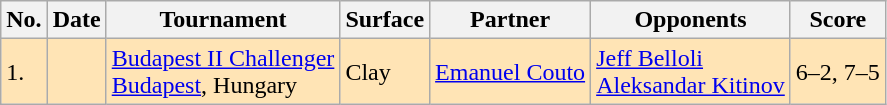<table class="sortable wikitable">
<tr>
<th>No.</th>
<th>Date</th>
<th>Tournament</th>
<th>Surface</th>
<th>Partner</th>
<th>Opponents</th>
<th class="unsortable">Score</th>
</tr>
<tr style="background:moccasin;">
<td>1.</td>
<td></td>
<td><a href='#'>Budapest II Challenger</a><br><a href='#'>Budapest</a>, Hungary</td>
<td>Clay</td>
<td> <a href='#'>Emanuel Couto</a></td>
<td> <a href='#'>Jeff Belloli</a><br> <a href='#'>Aleksandar Kitinov</a></td>
<td>6–2, 7–5</td>
</tr>
</table>
